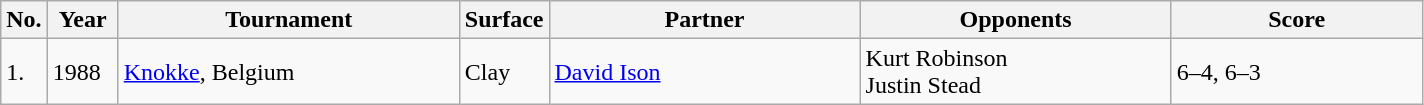<table class="sortable wikitable">
<tr>
<th style="width:20px" class="unsortable">No.</th>
<th style="width:40px">Year</th>
<th style="width:220px">Tournament</th>
<th style="width:50px">Surface</th>
<th style="width:200px">Partner</th>
<th style="width:200px">Opponents</th>
<th style="width:160px" class="unsortable">Score</th>
</tr>
<tr>
<td>1.</td>
<td>1988</td>
<td><a href='#'>Knokke</a>, Belgium</td>
<td>Clay</td>
<td> <a href='#'>David Ison</a></td>
<td> Kurt Robinson<br> Justin Stead</td>
<td>6–4, 6–3</td>
</tr>
</table>
